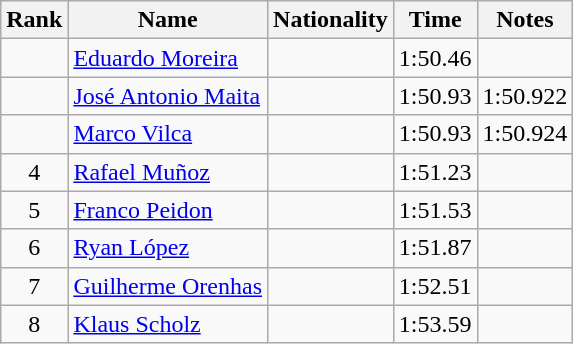<table class="wikitable sortable" style="text-align:center">
<tr>
<th>Rank</th>
<th>Name</th>
<th>Nationality</th>
<th>Time</th>
<th>Notes</th>
</tr>
<tr>
<td></td>
<td align=left><a href='#'>Eduardo Moreira</a></td>
<td align=left></td>
<td>1:50.46</td>
<td></td>
</tr>
<tr>
<td></td>
<td align=left><a href='#'>José Antonio Maita</a></td>
<td align=left></td>
<td>1:50.93</td>
<td>1:50.922</td>
</tr>
<tr>
<td></td>
<td align=left><a href='#'>Marco Vilca</a></td>
<td align=left></td>
<td>1:50.93</td>
<td>1:50.924</td>
</tr>
<tr>
<td>4</td>
<td align=left><a href='#'>Rafael Muñoz</a></td>
<td align=left></td>
<td>1:51.23</td>
<td></td>
</tr>
<tr>
<td>5</td>
<td align=left><a href='#'>Franco Peidon</a></td>
<td align=left></td>
<td>1:51.53</td>
<td></td>
</tr>
<tr>
<td>6</td>
<td align=left><a href='#'>Ryan López</a></td>
<td align=left></td>
<td>1:51.87</td>
<td></td>
</tr>
<tr>
<td>7</td>
<td align=left><a href='#'>Guilherme Orenhas</a></td>
<td align=left></td>
<td>1:52.51</td>
<td></td>
</tr>
<tr>
<td>8</td>
<td align=left><a href='#'>Klaus Scholz</a></td>
<td align=left></td>
<td>1:53.59</td>
<td></td>
</tr>
</table>
